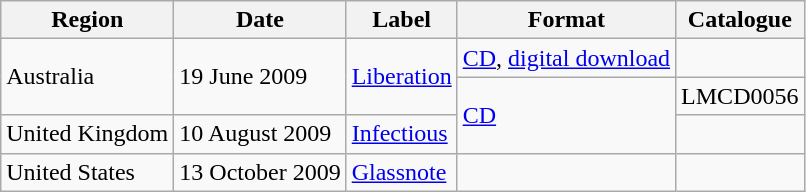<table class="wikitable">
<tr>
<th>Region</th>
<th>Date</th>
<th>Label</th>
<th>Format</th>
<th>Catalogue</th>
</tr>
<tr>
<td rowspan="2">Australia</td>
<td rowspan="2">19 June 2009</td>
<td rowspan="2"><a href='#'>Liberation</a></td>
<td><a href='#'>CD</a>, <a href='#'>digital download</a></td>
<td></td>
</tr>
<tr>
<td rowspan="2"><a href='#'>CD</a></td>
<td>LMCD0056</td>
</tr>
<tr>
<td>United Kingdom</td>
<td>10 August 2009</td>
<td><a href='#'>Infectious</a></td>
<td></td>
</tr>
<tr>
<td>United States</td>
<td>13 October 2009</td>
<td><a href='#'>Glassnote</a></td>
<td></td>
</tr>
</table>
